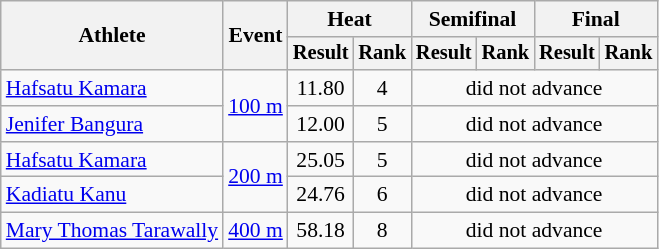<table class="wikitable" style="font-size:90%; text-align:center">
<tr>
<th rowspan=2>Athlete</th>
<th rowspan=2>Event</th>
<th colspan=2>Heat</th>
<th colspan=2>Semifinal</th>
<th colspan=2>Final</th>
</tr>
<tr style="font-size:95%">
<th>Result</th>
<th>Rank</th>
<th>Result</th>
<th>Rank</th>
<th>Result</th>
<th>Rank</th>
</tr>
<tr>
<td align=left><a href='#'>Hafsatu Kamara</a></td>
<td align=left rowspan=2><a href='#'>100 m</a></td>
<td>11.80</td>
<td>4</td>
<td colspan=4>did not advance</td>
</tr>
<tr>
<td align=left><a href='#'>Jenifer Bangura</a></td>
<td>12.00</td>
<td>5</td>
<td colspan=4>did not advance</td>
</tr>
<tr>
<td align=left><a href='#'>Hafsatu Kamara</a></td>
<td align=left rowspan=2><a href='#'>200 m</a></td>
<td>25.05</td>
<td>5</td>
<td colspan=4>did not advance</td>
</tr>
<tr>
<td align=left><a href='#'>Kadiatu Kanu</a></td>
<td>24.76</td>
<td>6</td>
<td colspan=4>did not advance</td>
</tr>
<tr>
<td align=left><a href='#'>Mary Thomas Tarawally</a></td>
<td align=left rowspan=1><a href='#'>400 m</a></td>
<td>58.18</td>
<td>8</td>
<td colspan=4>did not advance</td>
</tr>
</table>
